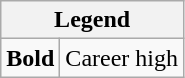<table class="wikitable mw-collapsible mw-collapsed">
<tr>
<th colspan="2">Legend</th>
</tr>
<tr>
<td><strong>Bold</strong></td>
<td>Career high</td>
</tr>
</table>
